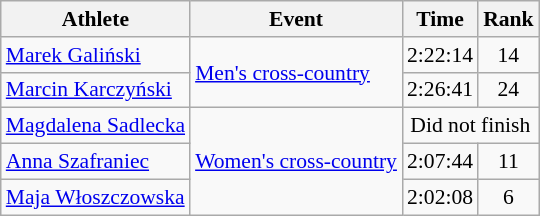<table class=wikitable style="font-size:90%">
<tr>
<th>Athlete</th>
<th>Event</th>
<th>Time</th>
<th>Rank</th>
</tr>
<tr align=center>
<td align=left><a href='#'>Marek Galiński</a></td>
<td align=left rowspan=2><a href='#'>Men's cross-country</a></td>
<td>2:22:14</td>
<td>14</td>
</tr>
<tr align=center>
<td align=left><a href='#'>Marcin Karczyński</a></td>
<td>2:26:41</td>
<td>24</td>
</tr>
<tr align=center>
<td align=left><a href='#'>Magdalena Sadlecka</a></td>
<td align=left rowspan=3><a href='#'>Women's cross-country</a></td>
<td colspan=2>Did not finish</td>
</tr>
<tr align=center>
<td align=left><a href='#'>Anna Szafraniec</a></td>
<td>2:07:44</td>
<td>11</td>
</tr>
<tr align=center>
<td align=left><a href='#'>Maja Włoszczowska</a></td>
<td>2:02:08</td>
<td>6</td>
</tr>
</table>
